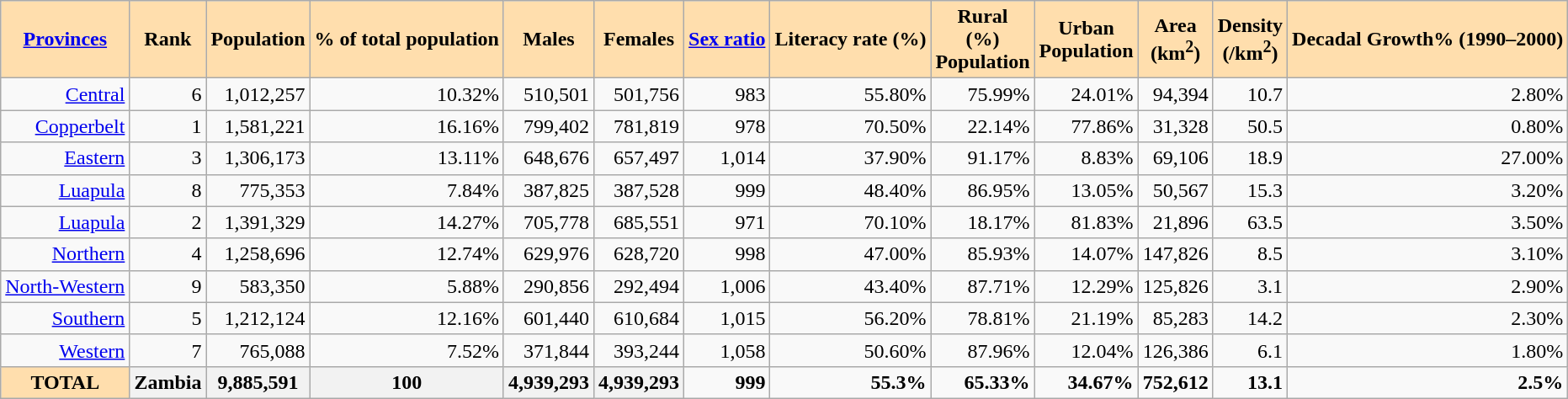<table class="wikitable sortable collapsible" style="text-align: right;">
<tr>
<th style="background:navajowhite;"><a href='#'>Provinces</a></th>
<th style="background:navajowhite;">Rank</th>
<th style="background:navajowhite;">Population</th>
<th style="background:navajowhite;">% of total population</th>
<th style="background:navajowhite;">Males</th>
<th style="background:navajowhite;">Females</th>
<th style="background:navajowhite;"><a href='#'>Sex ratio</a></th>
<th style="background:navajowhite;">Literacy rate (%)</th>
<th style="background:navajowhite;">Rural <br> (%) <br> Population</th>
<th style="background:navajowhite;">Urban<br> Population</th>
<th style="background:navajowhite;">Area <br> (km<sup>2</sup>)</th>
<th style="background:navajowhite;">Density <br> (/km<sup>2</sup>)</th>
<th style="background:navajowhite;">Decadal Growth% (1990–2000)</th>
</tr>
<tr>
<td><a href='#'>Central</a></td>
<td>6</td>
<td>1,012,257</td>
<td>10.32%</td>
<td>510,501</td>
<td>501,756</td>
<td>983</td>
<td>55.80%</td>
<td>75.99%</td>
<td>24.01%</td>
<td>94,394</td>
<td>10.7</td>
<td>2.80%</td>
</tr>
<tr>
<td><a href='#'>Copperbelt</a></td>
<td>1</td>
<td>1,581,221</td>
<td>16.16%</td>
<td>799,402</td>
<td>781,819</td>
<td>978</td>
<td>70.50%</td>
<td>22.14%</td>
<td>77.86%</td>
<td>31,328</td>
<td>50.5</td>
<td>0.80%</td>
</tr>
<tr>
<td><a href='#'>Eastern</a></td>
<td>3</td>
<td>1,306,173</td>
<td>13.11%</td>
<td>648,676</td>
<td>657,497</td>
<td>1,014</td>
<td>37.90%</td>
<td>91.17%</td>
<td>8.83%</td>
<td>69,106</td>
<td>18.9</td>
<td>27.00%</td>
</tr>
<tr>
<td><a href='#'>Luapula</a></td>
<td>8</td>
<td>775,353</td>
<td>7.84%</td>
<td>387,825</td>
<td>387,528</td>
<td>999</td>
<td>48.40%</td>
<td>86.95%</td>
<td>13.05%</td>
<td>50,567</td>
<td>15.3</td>
<td>3.20%</td>
</tr>
<tr>
<td><a href='#'>Luapula</a></td>
<td>2</td>
<td>1,391,329</td>
<td>14.27%</td>
<td>705,778</td>
<td>685,551</td>
<td>971</td>
<td>70.10%</td>
<td>18.17%</td>
<td>81.83%</td>
<td>21,896</td>
<td>63.5</td>
<td>3.50%</td>
</tr>
<tr>
<td><a href='#'>Northern</a></td>
<td>4</td>
<td>1,258,696</td>
<td>12.74%</td>
<td>629,976</td>
<td>628,720</td>
<td>998</td>
<td>47.00%</td>
<td>85.93%</td>
<td>14.07%</td>
<td>147,826</td>
<td>8.5</td>
<td>3.10%</td>
</tr>
<tr>
<td><a href='#'>North-Western</a></td>
<td>9</td>
<td>583,350</td>
<td>5.88%</td>
<td>290,856</td>
<td>292,494</td>
<td>1,006</td>
<td>43.40%</td>
<td>87.71%</td>
<td>12.29%</td>
<td>125,826</td>
<td>3.1</td>
<td>2.90%</td>
</tr>
<tr>
<td><a href='#'>Southern</a></td>
<td>5</td>
<td>1,212,124</td>
<td>12.16%</td>
<td>601,440</td>
<td>610,684</td>
<td>1,015</td>
<td>56.20%</td>
<td>78.81%</td>
<td>21.19%</td>
<td>85,283</td>
<td>14.2</td>
<td>2.30%</td>
</tr>
<tr>
<td><a href='#'>Western</a></td>
<td>7</td>
<td>765,088</td>
<td>7.52%</td>
<td>371,844</td>
<td>393,244</td>
<td>1,058</td>
<td>50.60%</td>
<td>87.96%</td>
<td>12.04%</td>
<td>126,386</td>
<td>6.1</td>
<td>1.80%</td>
</tr>
<tr>
<th style="background:navajowhite;"><strong>TOTAL</strong></th>
<th style="text-align:left;"><strong>Zambia</strong></th>
<th><strong>9,885,591</strong></th>
<th><strong>100</strong></th>
<th><strong>4,939,293</strong></th>
<th><strong>4,939,293</strong></th>
<td><strong>999</strong></td>
<td><strong>55.3%</strong></td>
<td><strong>65.33%</strong></td>
<td><strong>34.67%</strong></td>
<td><strong>752,612</strong></td>
<td><strong>13.1</strong></td>
<td><strong>2.5%</strong></td>
</tr>
</table>
